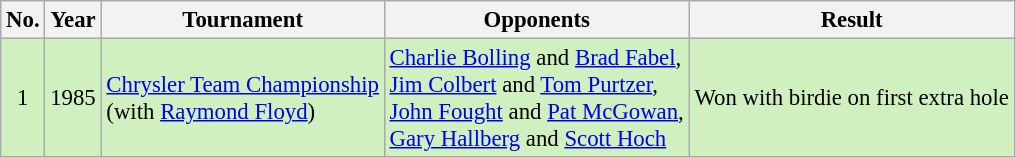<table class="wikitable" style="font-size:95%;">
<tr>
<th>No.</th>
<th>Year</th>
<th>Tournament</th>
<th>Opponents</th>
<th>Result</th>
</tr>
<tr style="background:#D0F0C0;">
<td align=center>1</td>
<td>1985</td>
<td><a href='#'>Chrysler Team Championship</a><br>(with  <a href='#'>Raymond Floyd</a>)</td>
<td> <a href='#'>Charlie Bolling</a> and  <a href='#'>Brad Fabel</a>,<br> <a href='#'>Jim Colbert</a> and  <a href='#'>Tom Purtzer</a>,<br> <a href='#'>John Fought</a> and  <a href='#'>Pat McGowan</a>,<br> <a href='#'>Gary Hallberg</a> and  <a href='#'>Scott Hoch</a></td>
<td>Won with birdie on first extra hole</td>
</tr>
</table>
